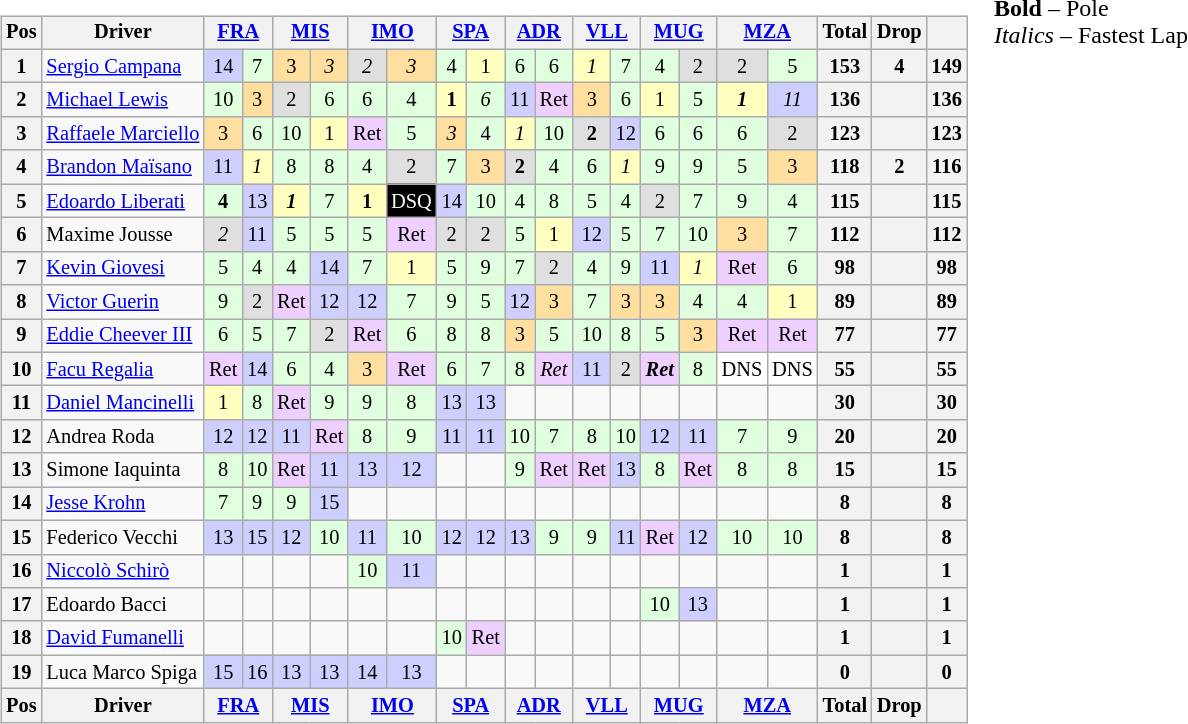<table>
<tr>
<td><br><table class="wikitable" style="font-size: 85%; text-align:center">
<tr valign="top">
<th valign="middle">Pos</th>
<th valign="middle">Driver</th>
<th colspan=2><a href='#'>FRA</a><br></th>
<th colspan=2><a href='#'>MIS</a><br></th>
<th colspan=2><a href='#'>IMO</a><br></th>
<th colspan=2><a href='#'>SPA</a><br></th>
<th colspan=2><a href='#'>ADR</a><br></th>
<th colspan=2><a href='#'>VLL</a><br></th>
<th colspan=2><a href='#'>MUG</a><br></th>
<th colspan=2><a href='#'>MZA</a><br></th>
<th valign="middle">Total</th>
<th valign="middle">Drop</th>
<th valign="middle"></th>
</tr>
<tr>
<th>1</th>
<td align=left> <a href='#'>Sergio Campana</a></td>
<td style="background:#CFCFFF;">14</td>
<td style="background:#DFFFDF;">7</td>
<td style="background:#FFDF9F;">3</td>
<td style="background:#FFDF9F;"><em>3</em></td>
<td style="background:#DFDFDF;"><em>2</em></td>
<td style="background:#FFDF9F;"><em>3</em></td>
<td style="background:#DFFFDF;">4</td>
<td style="background:#FFFFBF;">1</td>
<td style="background:#DFFFDF;">6</td>
<td style="background:#DFFFDF;">6</td>
<td style="background:#FFFFBF;"><em>1</em></td>
<td style="background:#DFFFDF;">7</td>
<td style="background:#DFFFDF;">4</td>
<td style="background:#DFDFDF;">2</td>
<td style="background:#DFDFDF;">2</td>
<td style="background:#DFFFDF;">5</td>
<th>153</th>
<th>4</th>
<th>149</th>
</tr>
<tr>
<th>2</th>
<td align=left> <a href='#'>Michael Lewis</a></td>
<td style="background:#DFFFDF;">10</td>
<td style="background:#FFDF9F;">3</td>
<td style="background:#DFDFDF;">2</td>
<td style="background:#DFFFDF;">6</td>
<td style="background:#DFFFDF;">6</td>
<td style="background:#DFFFDF;">4</td>
<td style="background:#FFFFBF;"><strong>1</strong></td>
<td style="background:#DFFFDF;"><em>6</em></td>
<td style="background:#CFCFFF;">11</td>
<td style="background:#EFCFFF;">Ret</td>
<td style="background:#FFDF9F;">3</td>
<td style="background:#DFFFDF;">6</td>
<td style="background:#FFFFBF;">1</td>
<td style="background:#DFFFDF;">5</td>
<td style="background:#FFFFBF;"><strong><em>1</em></strong></td>
<td style="background:#CFCFFF;"><em>11</em></td>
<th>136</th>
<th></th>
<th>136</th>
</tr>
<tr>
<th>3</th>
<td align=left nowrap> <a href='#'>Raffaele Marciello</a></td>
<td style="background:#FFDF9F;">3</td>
<td style="background:#DFFFDF;">6</td>
<td style="background:#DFFFDF;">10</td>
<td style="background:#FFFFBF;">1</td>
<td style="background:#EFCFFF;">Ret</td>
<td style="background:#DFFFDF;">5</td>
<td style="background:#FFDF9F;"><em>3</em></td>
<td style="background:#DFFFDF;">4</td>
<td style="background:#FFFFBF;"><em>1</em></td>
<td style="background:#DFFFDF;">10</td>
<td style="background:#DFDFDF;"><strong>2</strong></td>
<td style="background:#CFCFFF;">12</td>
<td style="background:#DFFFDF;">6</td>
<td style="background:#DFFFDF;">6</td>
<td style="background:#DFFFDF;">6</td>
<td style="background:#DFDFDF;">2</td>
<th>123</th>
<th></th>
<th>123</th>
</tr>
<tr>
<th>4</th>
<td align=left> <a href='#'>Brandon Maïsano</a></td>
<td style="background:#CFCFFF;">11</td>
<td style="background:#FFFFBF;"><em>1</em></td>
<td style="background:#DFFFDF;">8</td>
<td style="background:#DFFFDF;">8</td>
<td style="background:#DFFFDF;">4</td>
<td style="background:#DFDFDF;">2</td>
<td style="background:#DFFFDF;">7</td>
<td style="background:#FFDF9F;">3</td>
<td style="background:#DFDFDF;"><strong>2</strong></td>
<td style="background:#DFFFDF;">4</td>
<td style="background:#DFFFDF;">6</td>
<td style="background:#FFFFBF;"><em>1</em></td>
<td style="background:#DFFFDF;">9</td>
<td style="background:#DFFFDF;">9</td>
<td style="background:#DFFFDF;">5</td>
<td style="background:#FFDF9F;">3</td>
<th>118</th>
<th>2</th>
<th>116</th>
</tr>
<tr>
<th>5</th>
<td align=left> <a href='#'>Edoardo Liberati</a></td>
<td style="background:#DFFFDF;"><strong>4</strong></td>
<td style="background:#CFCFFF;">13</td>
<td style="background:#FFFFBF;"><strong><em>1</em></strong></td>
<td style="background:#DFFFDF;">7</td>
<td style="background:#FFFFBF;"><strong>1</strong></td>
<td style="background:black; color:white;">DSQ</td>
<td style="background:#CFCFFF;">14</td>
<td style="background:#DFFFDF;">10</td>
<td style="background:#DFFFDF;">4</td>
<td style="background:#DFFFDF;">8</td>
<td style="background:#DFFFDF;">5</td>
<td style="background:#DFFFDF;">4</td>
<td style="background:#DFDFDF;">2</td>
<td style="background:#DFFFDF;">7</td>
<td style="background:#DFFFDF;">9</td>
<td style="background:#DFFFDF;">4</td>
<th>115</th>
<th></th>
<th>115</th>
</tr>
<tr>
<th>6</th>
<td align=left> Maxime Jousse</td>
<td style="background:#DFDFDF;"><em>2</em></td>
<td style="background:#CFCFFF;">11</td>
<td style="background:#DFFFDF;">5</td>
<td style="background:#DFFFDF;">5</td>
<td style="background:#DFFFDF;">5</td>
<td style="background:#EFCFFF;">Ret</td>
<td style="background:#DFDFDF;">2</td>
<td style="background:#DFDFDF;">2</td>
<td style="background:#DFFFDF;">5</td>
<td style="background:#FFFFBF;">1</td>
<td style="background:#CFCFFF;">12</td>
<td style="background:#DFFFDF;">5</td>
<td style="background:#DFFFDF;">7</td>
<td style="background:#DFFFDF;">10</td>
<td style="background:#FFDF9F;">3</td>
<td style="background:#DFFFDF;">7</td>
<th>112</th>
<th></th>
<th>112</th>
</tr>
<tr>
<th>7</th>
<td align=left> <a href='#'>Kevin Giovesi</a></td>
<td style="background:#DFFFDF;">5</td>
<td style="background:#DFFFDF;">4</td>
<td style="background:#DFFFDF;">4</td>
<td style="background:#CFCFFF;">14</td>
<td style="background:#DFFFDF;">7</td>
<td style="background:#FFFFBF;">1</td>
<td style="background:#DFFFDF;">5</td>
<td style="background:#DFFFDF;">9</td>
<td style="background:#DFFFDF;">7</td>
<td style="background:#DFDFDF;">2</td>
<td style="background:#DFFFDF;">4</td>
<td style="background:#DFFFDF;">9</td>
<td style="background:#CFCFFF;">11</td>
<td style="background:#FFFFBF;"><em>1</em></td>
<td style="background:#EFCFFF;">Ret</td>
<td style="background:#DFFFDF;">6</td>
<th>98</th>
<th></th>
<th>98</th>
</tr>
<tr>
<th>8</th>
<td align=left> <a href='#'>Victor Guerin</a></td>
<td style="background:#DFFFDF;">9</td>
<td style="background:#DFDFDF;">2</td>
<td style="background:#EFCFFF;">Ret</td>
<td style="background:#CFCFFF;">12</td>
<td style="background:#CFCFFF;">12</td>
<td style="background:#DFFFDF;">7</td>
<td style="background:#DFFFDF;">9</td>
<td style="background:#DFFFDF;">5</td>
<td style="background:#CFCFFF;">12</td>
<td style="background:#FFDF9F;">3</td>
<td style="background:#DFFFDF;">7</td>
<td style="background:#FFDF9F;">3</td>
<td style="background:#FFDF9F;">3</td>
<td style="background:#DFFFDF;">4</td>
<td style="background:#DFFFDF;">4</td>
<td style="background:#FFFFBF;">1</td>
<th>89</th>
<th></th>
<th>89</th>
</tr>
<tr>
<th>9</th>
<td align=left> <a href='#'>Eddie Cheever III</a></td>
<td style="background:#DFFFDF;">6</td>
<td style="background:#DFFFDF;">5</td>
<td style="background:#DFFFDF;">7</td>
<td style="background:#DFDFDF;">2</td>
<td style="background:#EFCFFF;">Ret</td>
<td style="background:#DFFFDF;">6</td>
<td style="background:#DFFFDF;">8</td>
<td style="background:#DFFFDF;">8</td>
<td style="background:#FFDF9F;">3</td>
<td style="background:#DFFFDF;">5</td>
<td style="background:#DFFFDF;">10</td>
<td style="background:#DFFFDF;">8</td>
<td style="background:#DFFFDF;">5</td>
<td style="background:#FFDF9F;">3</td>
<td style="background:#EFCFFF;">Ret</td>
<td style="background:#EFCFFF;">Ret</td>
<th>77</th>
<th></th>
<th>77</th>
</tr>
<tr>
<th>10</th>
<td align=left> <a href='#'>Facu Regalia</a></td>
<td style="background:#EFCFFF;">Ret</td>
<td style="background:#CFCFFF;">14</td>
<td style="background:#DFFFDF;">6</td>
<td style="background:#DFFFDF;">4</td>
<td style="background:#FFDF9F;">3</td>
<td style="background:#EFCFFF;">Ret</td>
<td style="background:#DFFFDF;">6</td>
<td style="background:#DFFFDF;">7</td>
<td style="background:#DFFFDF;">8</td>
<td style="background:#EFCFFF;"><em>Ret</em></td>
<td style="background:#CFCFFF;">11</td>
<td style="background:#DFDFDF;">2</td>
<td style="background:#EFCFFF;"><strong><em>Ret</em></strong></td>
<td style="background:#DFFFDF;">8</td>
<td style="background:#FFFFFF;">DNS</td>
<td style="background:#FFFFFF;">DNS</td>
<th>55</th>
<th></th>
<th>55</th>
</tr>
<tr>
<th>11</th>
<td align=left> <a href='#'>Daniel Mancinelli</a></td>
<td style="background:#FFFFBF;">1</td>
<td style="background:#DFFFDF;">8</td>
<td style="background:#EFCFFF;">Ret</td>
<td style="background:#DFFFDF;">9</td>
<td style="background:#DFFFDF;">9</td>
<td style="background:#DFFFDF;">8</td>
<td style="background:#CFCFFF;">13</td>
<td style="background:#CFCFFF;">13</td>
<td></td>
<td></td>
<td></td>
<td></td>
<td></td>
<td></td>
<td></td>
<td></td>
<th>30</th>
<th></th>
<th>30</th>
</tr>
<tr>
<th>12</th>
<td align=left> Andrea Roda</td>
<td style="background:#CFCFFF;">12</td>
<td style="background:#CFCFFF;">12</td>
<td style="background:#CFCFFF;">11</td>
<td style="background:#EFCFFF;">Ret</td>
<td style="background:#DFFFDF;">8</td>
<td style="background:#DFFFDF;">9</td>
<td style="background:#CFCFFF;">11</td>
<td style="background:#CFCFFF;">11</td>
<td style="background:#DFFFDF;">10</td>
<td style="background:#DFFFDF;">7</td>
<td style="background:#DFFFDF;">8</td>
<td style="background:#DFFFDF;">10</td>
<td style="background:#CFCFFF;">12</td>
<td style="background:#CFCFFF;">11</td>
<td style="background:#DFFFDF;">7</td>
<td style="background:#DFFFDF;">9</td>
<th>20</th>
<th></th>
<th>20</th>
</tr>
<tr>
<th>13</th>
<td align=left> Simone Iaquinta</td>
<td style="background:#DFFFDF;">8</td>
<td style="background:#DFFFDF;">10</td>
<td style="background:#EFCFFF;">Ret</td>
<td style="background:#CFCFFF;">11</td>
<td style="background:#CFCFFF;">13</td>
<td style="background:#CFCFFF;">12</td>
<td></td>
<td></td>
<td style="background:#DFFFDF;">9</td>
<td style="background:#EFCFFF;">Ret</td>
<td style="background:#EFCFFF;">Ret</td>
<td style="background:#CFCFFF;">13</td>
<td style="background:#DFFFDF;">8</td>
<td style="background:#EFCFFF;">Ret</td>
<td style="background:#DFFFDF;">8</td>
<td style="background:#DFFFDF;">8</td>
<th>15</th>
<th></th>
<th>15</th>
</tr>
<tr>
<th>14</th>
<td align=left> <a href='#'>Jesse Krohn</a></td>
<td style="background:#DFFFDF;">7</td>
<td style="background:#DFFFDF;">9</td>
<td style="background:#DFFFDF;">9</td>
<td style="background:#CFCFFF;">15</td>
<td></td>
<td></td>
<td></td>
<td></td>
<td></td>
<td></td>
<td></td>
<td></td>
<td></td>
<td></td>
<td></td>
<td></td>
<th>8</th>
<th></th>
<th>8</th>
</tr>
<tr>
<th>15</th>
<td align=left> Federico Vecchi</td>
<td style="background:#CFCFFF;">13</td>
<td style="background:#CFCFFF;">15</td>
<td style="background:#CFCFFF;">12</td>
<td style="background:#DFFFDF;">10</td>
<td style="background:#CFCFFF;">11</td>
<td style="background:#DFFFDF;">10</td>
<td style="background:#CFCFFF;">12</td>
<td style="background:#CFCFFF;">12</td>
<td style="background:#CFCFFF;">13</td>
<td style="background:#DFFFDF;">9</td>
<td style="background:#DFFFDF;">9</td>
<td style="background:#CFCFFF;">11</td>
<td style="background:#EFCFFF;">Ret</td>
<td style="background:#CFCFFF;">12</td>
<td style="background:#DFFFDF;">10</td>
<td style="background:#DFFFDF;">10</td>
<th>8</th>
<th></th>
<th>8</th>
</tr>
<tr>
<th>16</th>
<td align=left> <a href='#'>Niccolò Schirò</a></td>
<td></td>
<td></td>
<td></td>
<td></td>
<td style="background:#DFFFDF;">10</td>
<td style="background:#CFCFFF;">11</td>
<td></td>
<td></td>
<td></td>
<td></td>
<td></td>
<td></td>
<td></td>
<td></td>
<td></td>
<td></td>
<th>1</th>
<th></th>
<th>1</th>
</tr>
<tr>
<th>17</th>
<td align=left> Edoardo Bacci</td>
<td></td>
<td></td>
<td></td>
<td></td>
<td></td>
<td></td>
<td></td>
<td></td>
<td></td>
<td></td>
<td></td>
<td></td>
<td style="background:#DFFFDF;">10</td>
<td style="background:#CFCFFF;">13</td>
<td></td>
<td></td>
<th>1</th>
<th></th>
<th>1</th>
</tr>
<tr>
<th>18</th>
<td align=left> <a href='#'>David Fumanelli</a></td>
<td></td>
<td></td>
<td></td>
<td></td>
<td></td>
<td></td>
<td style="background:#DFFFDF;">10</td>
<td style="background:#EFCFFF;">Ret</td>
<td></td>
<td></td>
<td></td>
<td></td>
<td></td>
<td></td>
<td></td>
<td></td>
<th>1</th>
<th></th>
<th>1</th>
</tr>
<tr>
<th>19</th>
<td align=left nowrap> Luca Marco Spiga</td>
<td style="background:#CFCFFF;">15</td>
<td style="background:#CFCFFF;">16</td>
<td style="background:#CFCFFF;">13</td>
<td style="background:#CFCFFF;">13</td>
<td style="background:#CFCFFF;">14</td>
<td style="background:#CFCFFF;">13</td>
<td></td>
<td></td>
<td></td>
<td></td>
<td></td>
<td></td>
<td></td>
<td></td>
<td></td>
<td></td>
<th>0</th>
<th></th>
<th>0</th>
</tr>
<tr valign="top">
<th valign="middle">Pos</th>
<th valign="middle">Driver</th>
<th colspan=2><a href='#'>FRA</a><br></th>
<th colspan=2><a href='#'>MIS</a><br></th>
<th colspan=2><a href='#'>IMO</a><br></th>
<th colspan=2><a href='#'>SPA</a><br></th>
<th colspan=2><a href='#'>ADR</a><br></th>
<th colspan=2><a href='#'>VLL</a><br></th>
<th colspan=2><a href='#'>MUG</a><br></th>
<th colspan=2><a href='#'>MZA</a><br></th>
<th valign="middle">Total</th>
<th valign="middle">Drop</th>
<th valign="middle"></th>
</tr>
</table>
</td>
<td valign="top"><br>
<span><strong>Bold</strong> – Pole<br><em>Italics</em> – Fastest Lap</span></td>
</tr>
</table>
